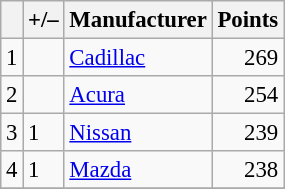<table class="wikitable" style="font-size: 95%;">
<tr>
<th scope="col"></th>
<th scope="col">+/–</th>
<th scope="col">Manufacturer</th>
<th scope="col">Points</th>
</tr>
<tr>
<td align=center>1</td>
<td align="left"></td>
<td> <a href='#'>Cadillac</a></td>
<td align=right>269</td>
</tr>
<tr>
<td align=center>2</td>
<td align="left"></td>
<td> <a href='#'>Acura</a></td>
<td align=right>254</td>
</tr>
<tr>
<td align=center>3</td>
<td align="left"> 1</td>
<td> <a href='#'>Nissan</a></td>
<td align=right>239</td>
</tr>
<tr>
<td align=center>4</td>
<td align="left"> 1</td>
<td> <a href='#'>Mazda</a></td>
<td align=right>238</td>
</tr>
<tr>
</tr>
</table>
